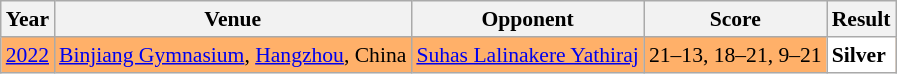<table class="sortable wikitable" style="font-size: 90%;">
<tr>
<th>Year</th>
<th>Venue</th>
<th>Opponent</th>
<th>Score</th>
<th>Result</th>
</tr>
<tr style="background:#FFB069">
<td align="center"><a href='#'>2022</a></td>
<td align="left"><a href='#'>Binjiang Gymnasium</a>, <a href='#'>Hangzhou</a>, China</td>
<td align="left"> <a href='#'>Suhas Lalinakere Yathiraj</a></td>
<td align="left">21–13, 18–21, 9–21</td>
<td style="text-align:left; background:white"> <strong>Silver</strong></td>
</tr>
</table>
